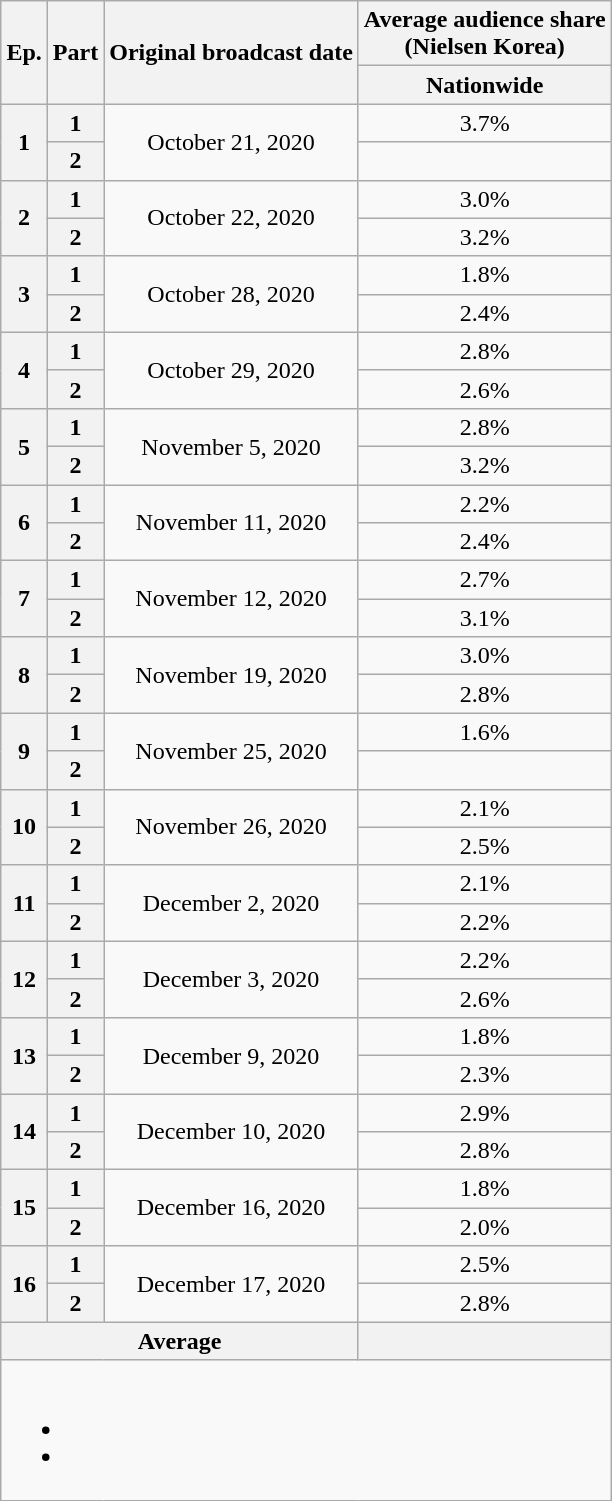<table class="wikitable" style="text-align:center;max-width:450px; margin-left: auto; margin-right: auto; border: none;">
<tr>
<th rowspan="2">Ep.</th>
<th rowspan="2">Part</th>
<th rowspan="2">Original broadcast date</th>
<th colspan="2">Average audience share<br>(Nielsen Korea)</th>
</tr>
<tr>
<th>Nationwide</th>
</tr>
<tr>
<th rowspan="2">1</th>
<th>1</th>
<td rowspan="2">October 21, 2020</td>
<td>3.7%</td>
</tr>
<tr>
<th>2</th>
<td><strong></strong></td>
</tr>
<tr>
<th rowspan="2">2</th>
<th>1</th>
<td rowspan="2">October 22, 2020</td>
<td>3.0%</td>
</tr>
<tr>
<th>2</th>
<td>3.2%</td>
</tr>
<tr>
<th rowspan="2">3</th>
<th>1</th>
<td rowspan="2">October 28, 2020</td>
<td>1.8%</td>
</tr>
<tr>
<th>2</th>
<td>2.4%</td>
</tr>
<tr>
<th rowspan="2">4</th>
<th>1</th>
<td rowspan="2">October 29, 2020</td>
<td>2.8%</td>
</tr>
<tr>
<th>2</th>
<td>2.6%</td>
</tr>
<tr>
<th rowspan="2">5</th>
<th>1</th>
<td rowspan="2">November 5, 2020</td>
<td>2.8%</td>
</tr>
<tr>
<th>2</th>
<td>3.2%</td>
</tr>
<tr>
<th rowspan="2">6</th>
<th>1</th>
<td rowspan="2">November 11, 2020</td>
<td>2.2%</td>
</tr>
<tr>
<th>2</th>
<td>2.4%</td>
</tr>
<tr>
<th rowspan="2">7</th>
<th>1</th>
<td rowspan="2">November 12, 2020</td>
<td>2.7%</td>
</tr>
<tr>
<th>2</th>
<td>3.1%</td>
</tr>
<tr>
<th rowspan="2">8</th>
<th>1</th>
<td rowspan="2">November 19, 2020</td>
<td>3.0%</td>
</tr>
<tr>
<th>2</th>
<td>2.8%</td>
</tr>
<tr>
<th rowspan="2">9</th>
<th>1</th>
<td rowspan="2">November 25, 2020</td>
<td>1.6%</td>
</tr>
<tr>
<th>2</th>
<td></td>
</tr>
<tr>
<th rowspan="2">10</th>
<th>1</th>
<td rowspan="2">November 26, 2020</td>
<td>2.1%</td>
</tr>
<tr>
<th>2</th>
<td>2.5%</td>
</tr>
<tr>
<th rowspan="2">11</th>
<th>1</th>
<td rowspan="2">December 2, 2020</td>
<td>2.1%</td>
</tr>
<tr>
<th>2</th>
<td>2.2%</td>
</tr>
<tr>
<th rowspan="2">12</th>
<th>1</th>
<td rowspan="2">December 3, 2020</td>
<td>2.2%</td>
</tr>
<tr>
<th>2</th>
<td>2.6%</td>
</tr>
<tr>
<th rowspan="2">13</th>
<th>1</th>
<td rowspan="2">December 9, 2020</td>
<td>1.8%</td>
</tr>
<tr>
<th>2</th>
<td>2.3%</td>
</tr>
<tr>
<th rowspan="2">14</th>
<th>1</th>
<td rowspan="2">December 10, 2020</td>
<td>2.9%</td>
</tr>
<tr>
<th>2</th>
<td>2.8%</td>
</tr>
<tr>
<th rowspan="2">15</th>
<th>1</th>
<td rowspan="2">December 16, 2020</td>
<td>1.8%</td>
</tr>
<tr>
<th>2</th>
<td>2.0%</td>
</tr>
<tr>
<th rowspan="2">16</th>
<th>1</th>
<td rowspan="2">December 17, 2020</td>
<td>2.5%</td>
</tr>
<tr>
<th>2</th>
<td>2.8%</td>
</tr>
<tr>
<th colspan="3">Average</th>
<th></th>
</tr>
<tr>
<td colspan="4"><br><ul><li></li><li></li></ul></td>
</tr>
</table>
